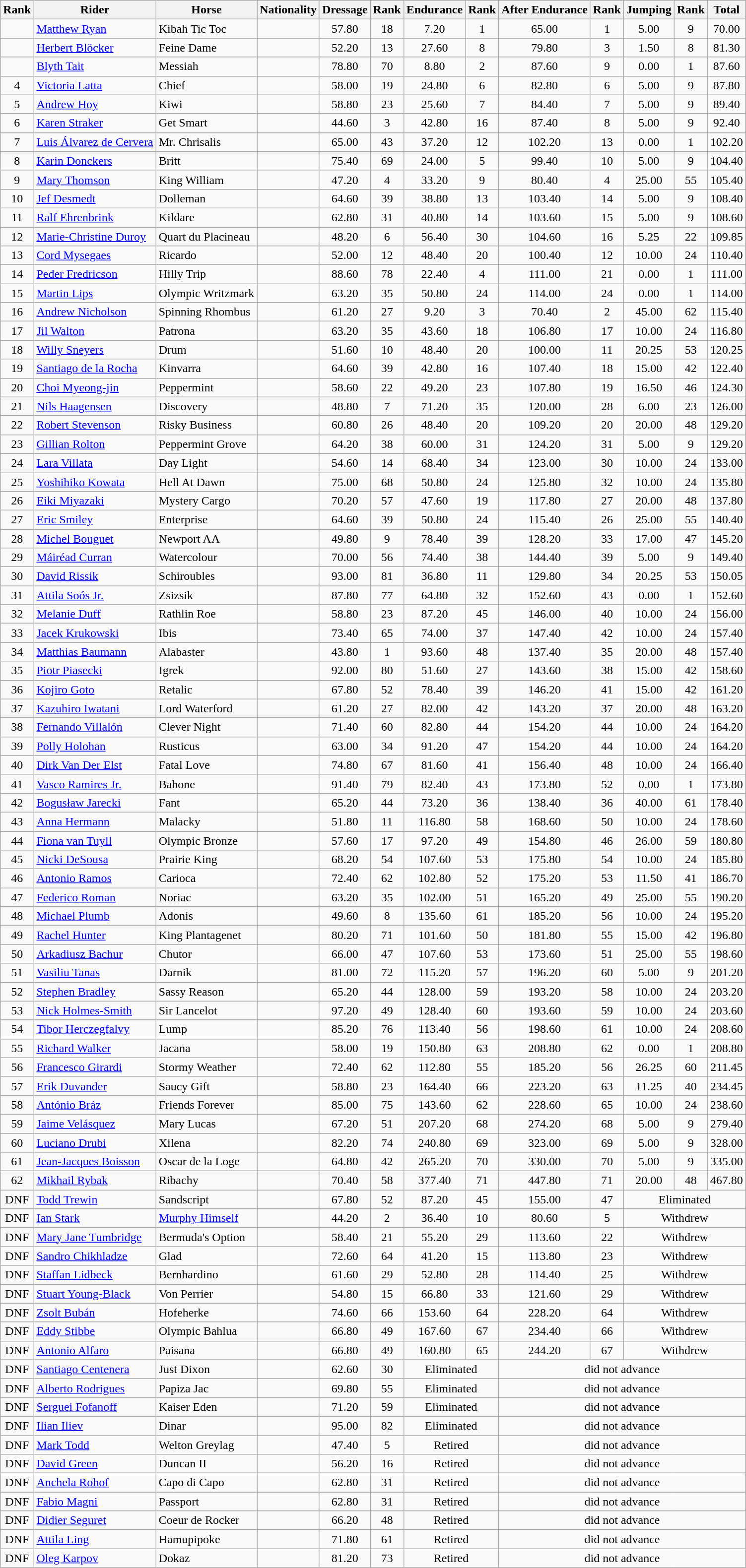<table class="wikitable sortable" style="text-align:center">
<tr>
<th>Rank</th>
<th>Rider</th>
<th>Horse</th>
<th>Nationality</th>
<th>Dressage</th>
<th>Rank</th>
<th>Endurance</th>
<th>Rank</th>
<th>After Endurance</th>
<th>Rank</th>
<th>Jumping</th>
<th>Rank</th>
<th>Total</th>
</tr>
<tr>
<td></td>
<td align=left><a href='#'>Matthew Ryan</a></td>
<td align=left>Kibah Tic Toc</td>
<td align=left></td>
<td>57.80</td>
<td>18</td>
<td>7.20</td>
<td>1</td>
<td>65.00</td>
<td>1</td>
<td>5.00</td>
<td>9</td>
<td>70.00</td>
</tr>
<tr>
<td></td>
<td align=left><a href='#'>Herbert Blöcker</a></td>
<td align=left>Feine Dame</td>
<td align=left></td>
<td>52.20</td>
<td>13</td>
<td>27.60</td>
<td>8</td>
<td>79.80</td>
<td>3</td>
<td>1.50</td>
<td>8</td>
<td>81.30</td>
</tr>
<tr>
<td></td>
<td align=left><a href='#'>Blyth Tait</a></td>
<td align=left>Messiah</td>
<td align=left></td>
<td>78.80</td>
<td>70</td>
<td>8.80</td>
<td>2</td>
<td>87.60</td>
<td>9</td>
<td>0.00</td>
<td>1</td>
<td>87.60</td>
</tr>
<tr>
<td>4</td>
<td align=left><a href='#'>Victoria Latta</a></td>
<td align=left>Chief</td>
<td align=left></td>
<td>58.00</td>
<td>19</td>
<td>24.80</td>
<td>6</td>
<td>82.80</td>
<td>6</td>
<td>5.00</td>
<td>9</td>
<td>87.80</td>
</tr>
<tr>
<td>5</td>
<td align=left><a href='#'>Andrew Hoy</a></td>
<td align=left>Kiwi</td>
<td align=left></td>
<td>58.80</td>
<td>23</td>
<td>25.60</td>
<td>7</td>
<td>84.40</td>
<td>7</td>
<td>5.00</td>
<td>9</td>
<td>89.40</td>
</tr>
<tr>
<td>6</td>
<td align=left><a href='#'>Karen Straker</a></td>
<td align=left>Get Smart</td>
<td align=left></td>
<td>44.60</td>
<td>3</td>
<td>42.80</td>
<td>16</td>
<td>87.40</td>
<td>8</td>
<td>5.00</td>
<td>9</td>
<td>92.40</td>
</tr>
<tr>
<td>7</td>
<td align=left><a href='#'>Luis Álvarez de Cervera</a></td>
<td align=left>Mr. Chrisalis</td>
<td align=left></td>
<td>65.00</td>
<td>43</td>
<td>37.20</td>
<td>12</td>
<td>102.20</td>
<td>13</td>
<td>0.00</td>
<td>1</td>
<td>102.20</td>
</tr>
<tr>
<td>8</td>
<td align=left><a href='#'>Karin Donckers</a></td>
<td align=left>Britt</td>
<td align=left></td>
<td>75.40</td>
<td>69</td>
<td>24.00</td>
<td>5</td>
<td>99.40</td>
<td>10</td>
<td>5.00</td>
<td>9</td>
<td>104.40</td>
</tr>
<tr>
<td>9</td>
<td align=left><a href='#'>Mary Thomson</a></td>
<td align=left>King William</td>
<td align=left></td>
<td>47.20</td>
<td>4</td>
<td>33.20</td>
<td>9</td>
<td>80.40</td>
<td>4</td>
<td>25.00</td>
<td>55</td>
<td>105.40</td>
</tr>
<tr>
<td>10</td>
<td align=left><a href='#'>Jef Desmedt</a></td>
<td align=left>Dolleman</td>
<td align=left></td>
<td>64.60</td>
<td>39</td>
<td>38.80</td>
<td>13</td>
<td>103.40</td>
<td>14</td>
<td>5.00</td>
<td>9</td>
<td>108.40</td>
</tr>
<tr>
<td>11</td>
<td align=left><a href='#'>Ralf Ehrenbrink</a></td>
<td align=left>Kildare</td>
<td align=left></td>
<td>62.80</td>
<td>31</td>
<td>40.80</td>
<td>14</td>
<td>103.60</td>
<td>15</td>
<td>5.00</td>
<td>9</td>
<td>108.60</td>
</tr>
<tr>
<td>12</td>
<td align=left><a href='#'>Marie-Christine Duroy</a></td>
<td align=left>Quart du Placineau</td>
<td align=left></td>
<td>48.20</td>
<td>6</td>
<td>56.40</td>
<td>30</td>
<td>104.60</td>
<td>16</td>
<td>5.25</td>
<td>22</td>
<td>109.85</td>
</tr>
<tr>
<td>13</td>
<td align=left><a href='#'>Cord Mysegaes</a></td>
<td align=left>Ricardo</td>
<td align=left></td>
<td>52.00</td>
<td>12</td>
<td>48.40</td>
<td>20</td>
<td>100.40</td>
<td>12</td>
<td>10.00</td>
<td>24</td>
<td>110.40</td>
</tr>
<tr>
<td>14</td>
<td align=left><a href='#'>Peder Fredricson</a></td>
<td align=left>Hilly Trip</td>
<td align=left></td>
<td>88.60</td>
<td>78</td>
<td>22.40</td>
<td>4</td>
<td>111.00</td>
<td>21</td>
<td>0.00</td>
<td>1</td>
<td>111.00</td>
</tr>
<tr>
<td>15</td>
<td align=left><a href='#'>Martin Lips</a></td>
<td align=left>Olympic Writzmark</td>
<td align=left></td>
<td>63.20</td>
<td>35</td>
<td>50.80</td>
<td>24</td>
<td>114.00</td>
<td>24</td>
<td>0.00</td>
<td>1</td>
<td>114.00</td>
</tr>
<tr>
<td>16</td>
<td align=left><a href='#'>Andrew Nicholson</a></td>
<td align=left>Spinning Rhombus</td>
<td align=left></td>
<td>61.20</td>
<td>27</td>
<td>9.20</td>
<td>3</td>
<td>70.40</td>
<td>2</td>
<td>45.00</td>
<td>62</td>
<td>115.40</td>
</tr>
<tr>
<td>17</td>
<td align=left><a href='#'>Jil Walton</a></td>
<td align=left>Patrona</td>
<td align=left></td>
<td>63.20</td>
<td>35</td>
<td>43.60</td>
<td>18</td>
<td>106.80</td>
<td>17</td>
<td>10.00</td>
<td>24</td>
<td>116.80</td>
</tr>
<tr>
<td>18</td>
<td align=left><a href='#'>Willy Sneyers</a></td>
<td align=left>Drum</td>
<td align=left></td>
<td>51.60</td>
<td>10</td>
<td>48.40</td>
<td>20</td>
<td>100.00</td>
<td>11</td>
<td>20.25</td>
<td>53</td>
<td>120.25</td>
</tr>
<tr>
<td>19</td>
<td align=left><a href='#'>Santiago de la Rocha</a></td>
<td align=left>Kinvarra</td>
<td align=left></td>
<td>64.60</td>
<td>39</td>
<td>42.80</td>
<td>16</td>
<td>107.40</td>
<td>18</td>
<td>15.00</td>
<td>42</td>
<td>122.40</td>
</tr>
<tr>
<td>20</td>
<td align=left><a href='#'>Choi Myeong-jin</a></td>
<td align=left>Peppermint</td>
<td align=left></td>
<td>58.60</td>
<td>22</td>
<td>49.20</td>
<td>23</td>
<td>107.80</td>
<td>19</td>
<td>16.50</td>
<td>46</td>
<td>124.30</td>
</tr>
<tr>
<td>21</td>
<td align=left><a href='#'>Nils Haagensen</a></td>
<td align=left>Discovery</td>
<td align=left></td>
<td>48.80</td>
<td>7</td>
<td>71.20</td>
<td>35</td>
<td>120.00</td>
<td>28</td>
<td>6.00</td>
<td>23</td>
<td>126.00</td>
</tr>
<tr>
<td>22</td>
<td align=left><a href='#'>Robert Stevenson</a></td>
<td align=left>Risky Business</td>
<td align=left></td>
<td>60.80</td>
<td>26</td>
<td>48.40</td>
<td>20</td>
<td>109.20</td>
<td>20</td>
<td>20.00</td>
<td>48</td>
<td>129.20</td>
</tr>
<tr>
<td>23</td>
<td align=left><a href='#'>Gillian Rolton</a></td>
<td align=left>Peppermint Grove</td>
<td align=left></td>
<td>64.20</td>
<td>38</td>
<td>60.00</td>
<td>31</td>
<td>124.20</td>
<td>31</td>
<td>5.00</td>
<td>9</td>
<td>129.20</td>
</tr>
<tr>
<td>24</td>
<td align=left><a href='#'>Lara Villata</a></td>
<td align=left>Day Light</td>
<td align=left></td>
<td>54.60</td>
<td>14</td>
<td>68.40</td>
<td>34</td>
<td>123.00</td>
<td>30</td>
<td>10.00</td>
<td>24</td>
<td>133.00</td>
</tr>
<tr>
<td>25</td>
<td align=left><a href='#'>Yoshihiko Kowata</a></td>
<td align=left>Hell At Dawn</td>
<td align=left></td>
<td>75.00</td>
<td>68</td>
<td>50.80</td>
<td>24</td>
<td>125.80</td>
<td>32</td>
<td>10.00</td>
<td>24</td>
<td>135.80</td>
</tr>
<tr>
<td>26</td>
<td align=left><a href='#'>Eiki Miyazaki</a></td>
<td align=left>Mystery Cargo</td>
<td align=left></td>
<td>70.20</td>
<td>57</td>
<td>47.60</td>
<td>19</td>
<td>117.80</td>
<td>27</td>
<td>20.00</td>
<td>48</td>
<td>137.80</td>
</tr>
<tr>
<td>27</td>
<td align=left><a href='#'>Eric Smiley</a></td>
<td align=left>Enterprise</td>
<td align=left></td>
<td>64.60</td>
<td>39</td>
<td>50.80</td>
<td>24</td>
<td>115.40</td>
<td>26</td>
<td>25.00</td>
<td>55</td>
<td>140.40</td>
</tr>
<tr>
<td>28</td>
<td align=left><a href='#'>Michel Bouguet</a></td>
<td align=left>Newport AA</td>
<td align=left></td>
<td>49.80</td>
<td>9</td>
<td>78.40</td>
<td>39</td>
<td>128.20</td>
<td>33</td>
<td>17.00</td>
<td>47</td>
<td>145.20</td>
</tr>
<tr>
<td>29</td>
<td align=left><a href='#'>Máiréad Curran</a></td>
<td align=left>Watercolour</td>
<td align=left></td>
<td>70.00</td>
<td>56</td>
<td>74.40</td>
<td>38</td>
<td>144.40</td>
<td>39</td>
<td>5.00</td>
<td>9</td>
<td>149.40</td>
</tr>
<tr>
<td>30</td>
<td align=left><a href='#'>David Rissik</a></td>
<td align=left>Schiroubles</td>
<td align=left></td>
<td>93.00</td>
<td>81</td>
<td>36.80</td>
<td>11</td>
<td>129.80</td>
<td>34</td>
<td>20.25</td>
<td>53</td>
<td>150.05</td>
</tr>
<tr>
<td>31</td>
<td align=left><a href='#'>Attila Soós Jr.</a></td>
<td align=left>Zsizsik</td>
<td align=left></td>
<td>87.80</td>
<td>77</td>
<td>64.80</td>
<td>32</td>
<td>152.60</td>
<td>43</td>
<td>0.00</td>
<td>1</td>
<td>152.60</td>
</tr>
<tr>
<td>32</td>
<td align=left><a href='#'>Melanie Duff</a></td>
<td align=left>Rathlin Roe</td>
<td align=left></td>
<td>58.80</td>
<td>23</td>
<td>87.20</td>
<td>45</td>
<td>146.00</td>
<td>40</td>
<td>10.00</td>
<td>24</td>
<td>156.00</td>
</tr>
<tr>
<td>33</td>
<td align=left><a href='#'>Jacek Krukowski</a></td>
<td align=left>Ibis</td>
<td align=left></td>
<td>73.40</td>
<td>65</td>
<td>74.00</td>
<td>37</td>
<td>147.40</td>
<td>42</td>
<td>10.00</td>
<td>24</td>
<td>157.40</td>
</tr>
<tr>
<td>34</td>
<td align=left><a href='#'>Matthias Baumann</a></td>
<td align=left>Alabaster</td>
<td align=left></td>
<td>43.80</td>
<td>1</td>
<td>93.60</td>
<td>48</td>
<td>137.40</td>
<td>35</td>
<td>20.00</td>
<td>48</td>
<td>157.40</td>
</tr>
<tr>
<td>35</td>
<td align=left><a href='#'>Piotr Piasecki</a></td>
<td align=left>Igrek</td>
<td align=left></td>
<td>92.00</td>
<td>80</td>
<td>51.60</td>
<td>27</td>
<td>143.60</td>
<td>38</td>
<td>15.00</td>
<td>42</td>
<td>158.60</td>
</tr>
<tr>
<td>36</td>
<td align=left><a href='#'>Kojiro Goto</a></td>
<td align=left>Retalic</td>
<td align=left></td>
<td>67.80</td>
<td>52</td>
<td>78.40</td>
<td>39</td>
<td>146.20</td>
<td>41</td>
<td>15.00</td>
<td>42</td>
<td>161.20</td>
</tr>
<tr>
<td>37</td>
<td align=left><a href='#'>Kazuhiro Iwatani</a></td>
<td align=left>Lord Waterford</td>
<td align=left></td>
<td>61.20</td>
<td>27</td>
<td>82.00</td>
<td>42</td>
<td>143.20</td>
<td>37</td>
<td>20.00</td>
<td>48</td>
<td>163.20</td>
</tr>
<tr>
<td>38</td>
<td align=left><a href='#'>Fernando Villalón</a></td>
<td align=left>Clever Night</td>
<td align=left></td>
<td>71.40</td>
<td>60</td>
<td>82.80</td>
<td>44</td>
<td>154.20</td>
<td>44</td>
<td>10.00</td>
<td>24</td>
<td>164.20</td>
</tr>
<tr>
<td>39</td>
<td align=left><a href='#'>Polly Holohan</a></td>
<td align=left>Rusticus</td>
<td align=left></td>
<td>63.00</td>
<td>34</td>
<td>91.20</td>
<td>47</td>
<td>154.20</td>
<td>44</td>
<td>10.00</td>
<td>24</td>
<td>164.20</td>
</tr>
<tr>
<td>40</td>
<td align=left><a href='#'>Dirk Van Der Elst</a></td>
<td align=left>Fatal Love</td>
<td align=left></td>
<td>74.80</td>
<td>67</td>
<td>81.60</td>
<td>41</td>
<td>156.40</td>
<td>48</td>
<td>10.00</td>
<td>24</td>
<td>166.40</td>
</tr>
<tr>
<td>41</td>
<td align=left><a href='#'>Vasco Ramires Jr.</a></td>
<td align=left>Bahone</td>
<td align=left></td>
<td>91.40</td>
<td>79</td>
<td>82.40</td>
<td>43</td>
<td>173.80</td>
<td>52</td>
<td>0.00</td>
<td>1</td>
<td>173.80</td>
</tr>
<tr>
<td>42</td>
<td align=left><a href='#'>Bogusław Jarecki</a></td>
<td align=left>Fant</td>
<td align=left></td>
<td>65.20</td>
<td>44</td>
<td>73.20</td>
<td>36</td>
<td>138.40</td>
<td>36</td>
<td>40.00</td>
<td>61</td>
<td>178.40</td>
</tr>
<tr>
<td>43</td>
<td align=left><a href='#'>Anna Hermann</a></td>
<td align=left>Malacky</td>
<td align=left></td>
<td>51.80</td>
<td>11</td>
<td>116.80</td>
<td>58</td>
<td>168.60</td>
<td>50</td>
<td>10.00</td>
<td>24</td>
<td>178.60</td>
</tr>
<tr>
<td>44</td>
<td align=left><a href='#'>Fiona van Tuyll</a></td>
<td align=left>Olympic Bronze</td>
<td align=left></td>
<td>57.60</td>
<td>17</td>
<td>97.20</td>
<td>49</td>
<td>154.80</td>
<td>46</td>
<td>26.00</td>
<td>59</td>
<td>180.80</td>
</tr>
<tr>
<td>45</td>
<td align=left><a href='#'>Nicki DeSousa</a></td>
<td align=left>Prairie King</td>
<td align=left></td>
<td>68.20</td>
<td>54</td>
<td>107.60</td>
<td>53</td>
<td>175.80</td>
<td>54</td>
<td>10.00</td>
<td>24</td>
<td>185.80</td>
</tr>
<tr>
<td>46</td>
<td align=left><a href='#'>Antonio Ramos</a></td>
<td align=left>Carioca</td>
<td align=left></td>
<td>72.40</td>
<td>62</td>
<td>102.80</td>
<td>52</td>
<td>175.20</td>
<td>53</td>
<td>11.50</td>
<td>41</td>
<td>186.70</td>
</tr>
<tr>
<td>47</td>
<td align=left><a href='#'>Federico Roman</a></td>
<td align=left>Noriac</td>
<td align=left></td>
<td>63.20</td>
<td>35</td>
<td>102.00</td>
<td>51</td>
<td>165.20</td>
<td>49</td>
<td>25.00</td>
<td>55</td>
<td>190.20</td>
</tr>
<tr>
<td>48</td>
<td align=left><a href='#'>Michael Plumb</a></td>
<td align=left>Adonis</td>
<td align=left></td>
<td>49.60</td>
<td>8</td>
<td>135.60</td>
<td>61</td>
<td>185.20</td>
<td>56</td>
<td>10.00</td>
<td>24</td>
<td>195.20</td>
</tr>
<tr>
<td>49</td>
<td align=left><a href='#'>Rachel Hunter</a></td>
<td align=left>King Plantagenet</td>
<td align=left></td>
<td>80.20</td>
<td>71</td>
<td>101.60</td>
<td>50</td>
<td>181.80</td>
<td>55</td>
<td>15.00</td>
<td>42</td>
<td>196.80</td>
</tr>
<tr>
<td>50</td>
<td align=left><a href='#'>Arkadiusz Bachur</a></td>
<td align=left>Chutor</td>
<td align=left></td>
<td>66.00</td>
<td>47</td>
<td>107.60</td>
<td>53</td>
<td>173.60</td>
<td>51</td>
<td>25.00</td>
<td>55</td>
<td>198.60</td>
</tr>
<tr>
<td>51</td>
<td align=left><a href='#'>Vasiliu Tanas</a></td>
<td align=left>Darnik</td>
<td align=left></td>
<td>81.00</td>
<td>72</td>
<td>115.20</td>
<td>57</td>
<td>196.20</td>
<td>60</td>
<td>5.00</td>
<td>9</td>
<td>201.20</td>
</tr>
<tr>
<td>52</td>
<td align=left><a href='#'>Stephen Bradley</a></td>
<td align=left>Sassy Reason</td>
<td align=left></td>
<td>65.20</td>
<td>44</td>
<td>128.00</td>
<td>59</td>
<td>193.20</td>
<td>58</td>
<td>10.00</td>
<td>24</td>
<td>203.20</td>
</tr>
<tr>
<td>53</td>
<td align=left><a href='#'>Nick Holmes-Smith</a></td>
<td align=left>Sir Lancelot</td>
<td align=left></td>
<td>97.20</td>
<td>49</td>
<td>128.40</td>
<td>60</td>
<td>193.60</td>
<td>59</td>
<td>10.00</td>
<td>24</td>
<td>203.60</td>
</tr>
<tr>
<td>54</td>
<td align=left><a href='#'>Tibor Herczegfalvy</a></td>
<td align=left>Lump</td>
<td align=left></td>
<td>85.20</td>
<td>76</td>
<td>113.40</td>
<td>56</td>
<td>198.60</td>
<td>61</td>
<td>10.00</td>
<td>24</td>
<td>208.60</td>
</tr>
<tr>
<td>55</td>
<td align=left><a href='#'>Richard Walker</a></td>
<td align=left>Jacana</td>
<td align=left></td>
<td>58.00</td>
<td>19</td>
<td>150.80</td>
<td>63</td>
<td>208.80</td>
<td>62</td>
<td>0.00</td>
<td>1</td>
<td>208.80</td>
</tr>
<tr>
<td>56</td>
<td align=left><a href='#'>Francesco Girardi</a></td>
<td align=left>Stormy Weather</td>
<td align=left></td>
<td>72.40</td>
<td>62</td>
<td>112.80</td>
<td>55</td>
<td>185.20</td>
<td>56</td>
<td>26.25</td>
<td>60</td>
<td>211.45</td>
</tr>
<tr>
<td>57</td>
<td align=left><a href='#'>Erik Duvander</a></td>
<td align=left>Saucy Gift</td>
<td align=left></td>
<td>58.80</td>
<td>23</td>
<td>164.40</td>
<td>66</td>
<td>223.20</td>
<td>63</td>
<td>11.25</td>
<td>40</td>
<td>234.45</td>
</tr>
<tr>
<td>58</td>
<td align=left><a href='#'>António Bráz</a></td>
<td align=left>Friends Forever</td>
<td align=left></td>
<td>85.00</td>
<td>75</td>
<td>143.60</td>
<td>62</td>
<td>228.60</td>
<td>65</td>
<td>10.00</td>
<td>24</td>
<td>238.60</td>
</tr>
<tr>
<td>59</td>
<td align=left><a href='#'>Jaime Velásquez</a></td>
<td align=left>Mary Lucas</td>
<td align=left></td>
<td>67.20</td>
<td>51</td>
<td>207.20</td>
<td>68</td>
<td>274.20</td>
<td>68</td>
<td>5.00</td>
<td>9</td>
<td>279.40</td>
</tr>
<tr>
<td>60</td>
<td align=left><a href='#'>Luciano Drubi</a></td>
<td align=left>Xilena</td>
<td align=left></td>
<td>82.20</td>
<td>74</td>
<td>240.80</td>
<td>69</td>
<td>323.00</td>
<td>69</td>
<td>5.00</td>
<td>9</td>
<td>328.00</td>
</tr>
<tr>
<td>61</td>
<td align=left><a href='#'>Jean-Jacques Boisson</a></td>
<td align=left>Oscar de la Loge</td>
<td align=left></td>
<td>64.80</td>
<td>42</td>
<td>265.20</td>
<td>70</td>
<td>330.00</td>
<td>70</td>
<td>5.00</td>
<td>9</td>
<td>335.00</td>
</tr>
<tr>
<td>62</td>
<td align=left><a href='#'>Mikhail Rybak</a></td>
<td align=left>Ribachy</td>
<td align=left></td>
<td>70.40</td>
<td>58</td>
<td>377.40</td>
<td>71</td>
<td>447.80</td>
<td>71</td>
<td>20.00</td>
<td>48</td>
<td>467.80</td>
</tr>
<tr>
<td>DNF</td>
<td align=left><a href='#'>Todd Trewin</a></td>
<td align=left>Sandscript</td>
<td align=left></td>
<td>67.80</td>
<td>52</td>
<td>87.20</td>
<td>45</td>
<td>155.00</td>
<td>47</td>
<td colspan=3>Eliminated</td>
</tr>
<tr>
<td>DNF</td>
<td align=left><a href='#'>Ian Stark</a></td>
<td align=left><a href='#'>Murphy Himself</a></td>
<td align=left></td>
<td>44.20</td>
<td>2</td>
<td>36.40</td>
<td>10</td>
<td>80.60</td>
<td>5</td>
<td colspan=3>Withdrew</td>
</tr>
<tr>
<td>DNF</td>
<td align=left><a href='#'>Mary Jane Tumbridge</a></td>
<td align=left>Bermuda's Option</td>
<td align=left></td>
<td>58.40</td>
<td>21</td>
<td>55.20</td>
<td>29</td>
<td>113.60</td>
<td>22</td>
<td colspan=3>Withdrew</td>
</tr>
<tr>
<td>DNF</td>
<td align=left><a href='#'>Sandro Chikhladze</a></td>
<td align=left>Glad</td>
<td align=left></td>
<td>72.60</td>
<td>64</td>
<td>41.20</td>
<td>15</td>
<td>113.80</td>
<td>23</td>
<td colspan=3>Withdrew</td>
</tr>
<tr>
<td>DNF</td>
<td align=left><a href='#'>Staffan Lidbeck</a></td>
<td align=left>Bernhardino</td>
<td align=left></td>
<td>61.60</td>
<td>29</td>
<td>52.80</td>
<td>28</td>
<td>114.40</td>
<td>25</td>
<td colspan=3>Withdrew</td>
</tr>
<tr>
<td>DNF</td>
<td align=left><a href='#'>Stuart Young-Black</a></td>
<td align=left>Von Perrier</td>
<td align=left></td>
<td>54.80</td>
<td>15</td>
<td>66.80</td>
<td>33</td>
<td>121.60</td>
<td>29</td>
<td colspan=3>Withdrew</td>
</tr>
<tr>
<td>DNF</td>
<td align=left><a href='#'>Zsolt Bubán</a></td>
<td align=left>Hofeherke</td>
<td align=left></td>
<td>74.60</td>
<td>66</td>
<td>153.60</td>
<td>64</td>
<td>228.20</td>
<td>64</td>
<td colspan=5>Withdrew</td>
</tr>
<tr>
<td>DNF</td>
<td align=left><a href='#'>Eddy Stibbe</a></td>
<td align=left>Olympic Bahlua</td>
<td align=left></td>
<td>66.80</td>
<td>49</td>
<td>167.60</td>
<td>67</td>
<td>234.40</td>
<td>66</td>
<td colspan=3>Withdrew</td>
</tr>
<tr>
<td>DNF</td>
<td align=left><a href='#'>Antonio Alfaro</a></td>
<td align=left>Paisana</td>
<td align=left></td>
<td>66.80</td>
<td>49</td>
<td>160.80</td>
<td>65</td>
<td>244.20</td>
<td>67</td>
<td colspan=5>Withdrew</td>
</tr>
<tr>
<td>DNF</td>
<td align=left><a href='#'>Santiago Centenera</a></td>
<td align=left>Just Dixon</td>
<td align=left></td>
<td>62.60</td>
<td>30</td>
<td colspan=2>Eliminated</td>
<td colspan=5>did not advance</td>
</tr>
<tr>
<td>DNF</td>
<td align=left><a href='#'>Alberto Rodrigues</a></td>
<td align=left>Papiza Jac</td>
<td align=left></td>
<td>69.80</td>
<td>55</td>
<td colspan=2>Eliminated</td>
<td colspan=5>did not advance</td>
</tr>
<tr>
<td>DNF</td>
<td align=left><a href='#'>Serguei Fofanoff</a></td>
<td align=left>Kaiser Eden</td>
<td align=left></td>
<td>71.20</td>
<td>59</td>
<td colspan=2>Eliminated</td>
<td colspan=5>did not advance</td>
</tr>
<tr>
<td>DNF</td>
<td align=left><a href='#'>Ilian Iliev</a></td>
<td align=left>Dinar</td>
<td align=left></td>
<td>95.00</td>
<td>82</td>
<td colspan=2>Eliminated</td>
<td colspan=5>did not advance</td>
</tr>
<tr>
<td>DNF</td>
<td align=left><a href='#'>Mark Todd</a></td>
<td align=left>Welton Greylag</td>
<td align=left></td>
<td>47.40</td>
<td>5</td>
<td colspan=2>Retired</td>
<td colspan=5>did not advance</td>
</tr>
<tr>
<td>DNF</td>
<td align=left><a href='#'>David Green</a></td>
<td align=left>Duncan II</td>
<td align=left></td>
<td>56.20</td>
<td>16</td>
<td colspan=2>Retired</td>
<td colspan=5>did not advance</td>
</tr>
<tr>
<td>DNF</td>
<td align=left><a href='#'>Anchela Rohof</a></td>
<td align=left>Capo di Capo</td>
<td align=left></td>
<td>62.80</td>
<td>31</td>
<td colspan=2>Retired</td>
<td colspan=5>did not advance</td>
</tr>
<tr>
<td>DNF</td>
<td align=left><a href='#'>Fabio Magni</a></td>
<td align=left>Passport</td>
<td align=left></td>
<td>62.80</td>
<td>31</td>
<td colspan=2>Retired</td>
<td colspan=5>did not advance</td>
</tr>
<tr>
<td>DNF</td>
<td align=left><a href='#'>Didier Seguret</a></td>
<td align=left>Coeur de Rocker</td>
<td align=left></td>
<td>66.20</td>
<td>48</td>
<td colspan=2>Retired</td>
<td colspan=5>did not advance</td>
</tr>
<tr>
<td>DNF</td>
<td align=left><a href='#'>Attila Ling</a></td>
<td align=left>Hamupipoke</td>
<td align=left></td>
<td>71.80</td>
<td>61</td>
<td colspan=2>Retired</td>
<td colspan=5>did not advance</td>
</tr>
<tr>
<td>DNF</td>
<td align=left><a href='#'>Oleg Karpov</a></td>
<td align=left>Dokaz</td>
<td align=left></td>
<td>81.20</td>
<td>73</td>
<td colspan=2>Retired</td>
<td colspan=5>did not advance</td>
</tr>
</table>
